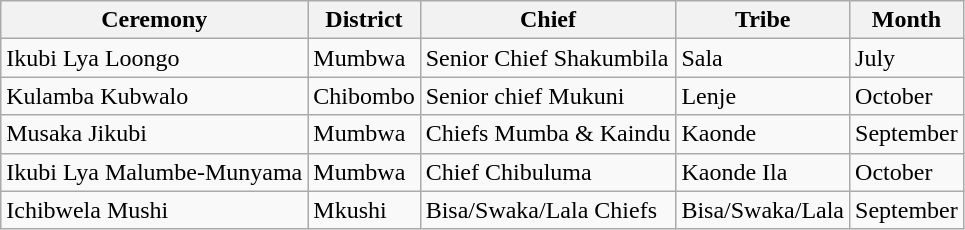<table class="wikitable">
<tr>
<th>Ceremony</th>
<th>District</th>
<th>Chief</th>
<th>Tribe</th>
<th>Month</th>
</tr>
<tr>
<td>Ikubi Lya Loongo</td>
<td>Mumbwa</td>
<td>Senior Chief Shakumbila</td>
<td>Sala</td>
<td>July</td>
</tr>
<tr>
<td>Kulamba Kubwalo</td>
<td>Chibombo</td>
<td>Senior chief Mukuni</td>
<td>Lenje</td>
<td>October</td>
</tr>
<tr>
<td>Musaka Jikubi</td>
<td>Mumbwa</td>
<td>Chiefs Mumba & Kaindu</td>
<td>Kaonde</td>
<td>September</td>
</tr>
<tr>
<td>Ikubi Lya Malumbe-Munyama</td>
<td>Mumbwa</td>
<td>Chief Chibuluma</td>
<td>Kaonde Ila</td>
<td>October</td>
</tr>
<tr>
<td>Ichibwela Mushi</td>
<td>Mkushi</td>
<td>Bisa/Swaka/Lala Chiefs</td>
<td>Bisa/Swaka/Lala</td>
<td>September</td>
</tr>
</table>
